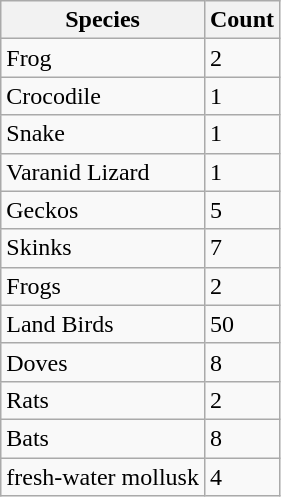<table class="wikitable mw-collapsible mw-collapsed">
<tr>
<th>Species</th>
<th>Count</th>
</tr>
<tr>
<td>Frog</td>
<td>2</td>
</tr>
<tr>
<td>Crocodile</td>
<td>1</td>
</tr>
<tr>
<td>Snake</td>
<td>1</td>
</tr>
<tr>
<td>Varanid Lizard</td>
<td>1</td>
</tr>
<tr>
<td>Geckos</td>
<td>5</td>
</tr>
<tr>
<td>Skinks</td>
<td>7</td>
</tr>
<tr>
<td>Frogs</td>
<td>2</td>
</tr>
<tr>
<td>Land Birds</td>
<td>50</td>
</tr>
<tr>
<td>Doves</td>
<td>8</td>
</tr>
<tr>
<td>Rats</td>
<td>2</td>
</tr>
<tr>
<td>Bats</td>
<td>8</td>
</tr>
<tr>
<td>fresh-water mollusk</td>
<td>4</td>
</tr>
</table>
